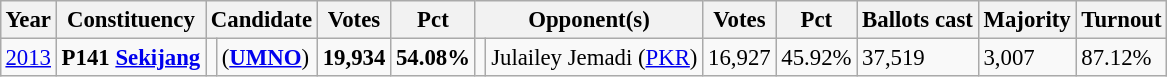<table class="wikitable" style="margin:0.5em ; font-size:95%">
<tr>
<th>Year</th>
<th>Constituency</th>
<th colspan=2>Candidate</th>
<th>Votes</th>
<th>Pct</th>
<th colspan=2>Opponent(s)</th>
<th>Votes</th>
<th>Pct</th>
<th>Ballots cast</th>
<th>Majority</th>
<th>Turnout</th>
</tr>
<tr>
<td><a href='#'>2013</a></td>
<td><strong>P141 <a href='#'>Sekijang</a></strong></td>
<td></td>
<td> (<a href='#'><strong>UMNO</strong></a>)</td>
<td align="right"><strong>19,934</strong></td>
<td><strong>54.08%</strong></td>
<td></td>
<td>Julailey Jemadi (<a href='#'>PKR</a>)</td>
<td align="right">16,927</td>
<td>45.92%</td>
<td>37,519</td>
<td>3,007</td>
<td>87.12%</td>
</tr>
</table>
